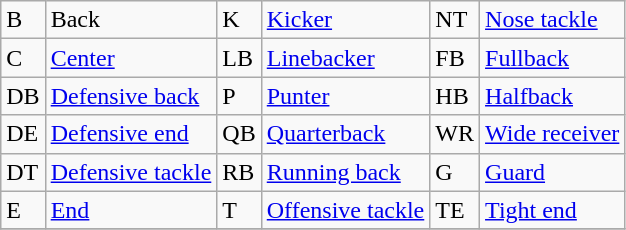<table class="wikitable">
<tr>
<td>B</td>
<td>Back</td>
<td>K</td>
<td><a href='#'>Kicker</a></td>
<td>NT</td>
<td><a href='#'>Nose tackle</a></td>
</tr>
<tr>
<td>C</td>
<td><a href='#'>Center</a></td>
<td>LB</td>
<td><a href='#'>Linebacker</a></td>
<td>FB</td>
<td><a href='#'>Fullback</a></td>
</tr>
<tr>
<td>DB</td>
<td><a href='#'>Defensive back</a></td>
<td>P</td>
<td><a href='#'>Punter</a></td>
<td>HB</td>
<td><a href='#'>Halfback</a></td>
</tr>
<tr>
<td>DE</td>
<td><a href='#'>Defensive end</a></td>
<td>QB</td>
<td><a href='#'>Quarterback</a></td>
<td>WR</td>
<td><a href='#'>Wide receiver</a></td>
</tr>
<tr>
<td>DT</td>
<td><a href='#'>Defensive tackle</a></td>
<td>RB</td>
<td><a href='#'>Running back</a></td>
<td>G</td>
<td><a href='#'>Guard</a></td>
</tr>
<tr>
<td>E</td>
<td><a href='#'>End</a></td>
<td>T</td>
<td><a href='#'>Offensive tackle</a></td>
<td>TE</td>
<td><a href='#'>Tight end</a></td>
</tr>
<tr>
</tr>
</table>
